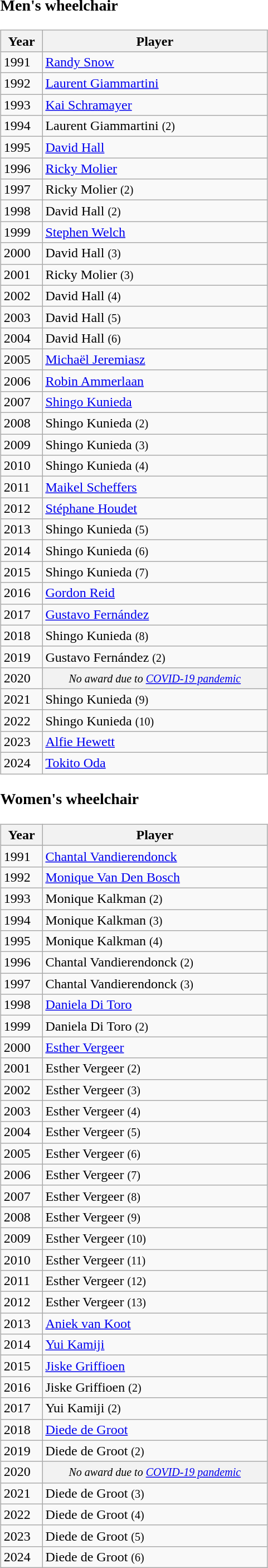<table>
<tr style="vertical-align: top;">
<td><br><h3>Men's wheelchair</h3><table class="wikitable" style="width: 320px;">
<tr>
<th>Year</th>
<th>Player</th>
</tr>
<tr>
<td>1991</td>
<td> <a href='#'>Randy Snow</a></td>
</tr>
<tr>
<td>1992</td>
<td> <a href='#'>Laurent Giammartini</a></td>
</tr>
<tr>
<td>1993</td>
<td> <a href='#'>Kai Schramayer</a></td>
</tr>
<tr>
<td>1994</td>
<td> Laurent Giammartini <small>(2)</small></td>
</tr>
<tr>
<td>1995</td>
<td> <a href='#'>David Hall</a></td>
</tr>
<tr>
<td>1996</td>
<td> <a href='#'>Ricky Molier</a></td>
</tr>
<tr>
<td>1997</td>
<td> Ricky Molier <small>(2)</small></td>
</tr>
<tr>
<td>1998</td>
<td> David Hall <small>(2)</small></td>
</tr>
<tr>
<td>1999</td>
<td> <a href='#'>Stephen Welch</a></td>
</tr>
<tr>
<td>2000</td>
<td> David Hall <small>(3)</small></td>
</tr>
<tr>
<td>2001</td>
<td> Ricky Molier <small>(3)</small></td>
</tr>
<tr>
<td>2002</td>
<td> David Hall <small>(4)</small></td>
</tr>
<tr>
<td>2003</td>
<td> David Hall <small>(5)</small></td>
</tr>
<tr>
<td>2004</td>
<td> David Hall <small>(6)</small></td>
</tr>
<tr>
<td>2005</td>
<td> <a href='#'>Michaël Jeremiasz</a></td>
</tr>
<tr>
<td>2006</td>
<td> <a href='#'>Robin Ammerlaan</a></td>
</tr>
<tr>
<td>2007</td>
<td> <a href='#'>Shingo Kunieda</a></td>
</tr>
<tr>
<td>2008</td>
<td> Shingo Kunieda <small>(2)</small></td>
</tr>
<tr>
<td>2009</td>
<td> Shingo Kunieda <small>(3)</small></td>
</tr>
<tr>
<td>2010</td>
<td> Shingo Kunieda <small>(4)</small></td>
</tr>
<tr>
<td>2011</td>
<td> <a href='#'>Maikel Scheffers</a></td>
</tr>
<tr>
<td>2012</td>
<td> <a href='#'>Stéphane Houdet</a></td>
</tr>
<tr>
<td>2013</td>
<td> Shingo Kunieda <small>(5)</small></td>
</tr>
<tr>
<td>2014</td>
<td> Shingo Kunieda <small>(6)</small></td>
</tr>
<tr>
<td>2015</td>
<td> Shingo Kunieda <small>(7)</small></td>
</tr>
<tr>
<td>2016</td>
<td> <a href='#'>Gordon Reid</a></td>
</tr>
<tr>
<td>2017</td>
<td> <a href='#'>Gustavo Fernández</a></td>
</tr>
<tr>
<td>2018</td>
<td> Shingo Kunieda <small>(8)</small></td>
</tr>
<tr>
<td>2019</td>
<td> Gustavo Fernández <small>(2)</small></td>
</tr>
<tr>
<td>2020</td>
<td style="background: #f2f2f2; text-align: center;"><em><small>No award due to <a href='#'>COVID-19 pandemic</a></small></em></td>
</tr>
<tr>
<td>2021</td>
<td> Shingo Kunieda <small>(9)</small></td>
</tr>
<tr>
<td>2022</td>
<td> Shingo Kunieda <small>(10)</small></td>
</tr>
<tr>
<td>2023</td>
<td> <a href='#'>Alfie Hewett</a></td>
</tr>
<tr>
<td>2024</td>
<td> <a href='#'>Tokito Oda</a></td>
</tr>
</table>
<h3>Women's wheelchair</h3><table class="wikitable" style="width: 320px;">
<tr>
<th>Year</th>
<th>Player</th>
</tr>
<tr>
<td>1991</td>
<td> <a href='#'>Chantal Vandierendonck</a></td>
</tr>
<tr>
<td>1992</td>
<td> <a href='#'>Monique Van Den Bosch</a></td>
</tr>
<tr>
<td>1993</td>
<td> Monique Kalkman <small>(2)</small></td>
</tr>
<tr>
<td>1994</td>
<td> Monique Kalkman <small>(3)</small></td>
</tr>
<tr>
<td>1995</td>
<td> Monique Kalkman <small>(4)</small></td>
</tr>
<tr>
<td>1996</td>
<td> Chantal Vandierendonck <small>(2)</small></td>
</tr>
<tr>
<td>1997</td>
<td> Chantal Vandierendonck <small>(3)</small></td>
</tr>
<tr>
<td>1998</td>
<td> <a href='#'>Daniela Di Toro</a></td>
</tr>
<tr>
<td>1999</td>
<td> Daniela Di Toro <small>(2)</small></td>
</tr>
<tr>
<td>2000</td>
<td> <a href='#'>Esther Vergeer</a></td>
</tr>
<tr>
<td>2001</td>
<td> Esther Vergeer <small>(2)</small></td>
</tr>
<tr>
<td>2002</td>
<td> Esther Vergeer <small>(3)</small></td>
</tr>
<tr>
<td>2003</td>
<td> Esther Vergeer <small>(4)</small></td>
</tr>
<tr>
<td>2004</td>
<td> Esther Vergeer <small>(5)</small></td>
</tr>
<tr>
<td>2005</td>
<td> Esther Vergeer <small>(6)</small></td>
</tr>
<tr>
<td>2006</td>
<td> Esther Vergeer <small>(7)</small></td>
</tr>
<tr>
<td>2007</td>
<td> Esther Vergeer <small>(8)</small></td>
</tr>
<tr>
<td>2008</td>
<td> Esther Vergeer <small>(9)</small></td>
</tr>
<tr>
<td>2009</td>
<td> Esther Vergeer <small>(10)</small></td>
</tr>
<tr>
<td>2010</td>
<td> Esther Vergeer <small>(11)</small></td>
</tr>
<tr>
<td>2011</td>
<td> Esther Vergeer <small>(12)</small></td>
</tr>
<tr>
<td>2012</td>
<td> Esther Vergeer <small>(13)</small></td>
</tr>
<tr>
<td>2013</td>
<td> <a href='#'>Aniek van Koot</a></td>
</tr>
<tr>
<td>2014</td>
<td> <a href='#'>Yui Kamiji</a></td>
</tr>
<tr>
<td>2015</td>
<td> <a href='#'>Jiske Griffioen</a></td>
</tr>
<tr>
<td>2016</td>
<td> Jiske Griffioen <small>(2)</small></td>
</tr>
<tr>
<td>2017</td>
<td> Yui Kamiji <small>(2)</small></td>
</tr>
<tr>
<td>2018</td>
<td> <a href='#'>Diede de Groot</a></td>
</tr>
<tr>
<td>2019</td>
<td> Diede de Groot <small>(2)</small></td>
</tr>
<tr>
<td>2020</td>
<td style="background: #f2f2f2; text-align: center;"><em><small>No award due to <a href='#'>COVID-19 pandemic</a></small></em></td>
</tr>
<tr>
<td>2021</td>
<td> Diede de Groot <small>(3)</small></td>
</tr>
<tr>
<td>2022</td>
<td> Diede de Groot <small>(4)</small></td>
</tr>
<tr>
<td>2023</td>
<td> Diede de Groot <small>(5)</small></td>
</tr>
<tr>
<td>2024</td>
<td> Diede de Groot <small>(6)</small></td>
</tr>
</table>
</td>
</tr>
</table>
